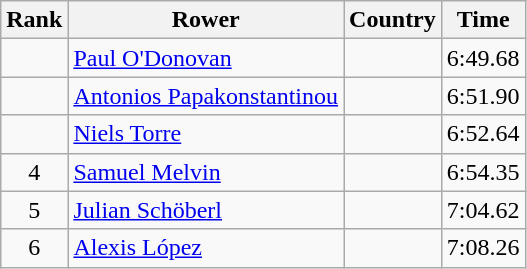<table class="wikitable" style="text-align:center">
<tr>
<th>Rank</th>
<th>Rower</th>
<th>Country</th>
<th>Time</th>
</tr>
<tr>
<td></td>
<td align="left"><a href='#'>Paul O'Donovan</a></td>
<td align="left"></td>
<td>6:49.68</td>
</tr>
<tr>
<td></td>
<td align="left"><a href='#'>Antonios Papakonstantinou</a></td>
<td align="left"></td>
<td>6:51.90</td>
</tr>
<tr>
<td></td>
<td align="left"><a href='#'>Niels Torre</a></td>
<td align="left"></td>
<td>6:52.64</td>
</tr>
<tr>
<td>4</td>
<td align="left"><a href='#'>Samuel Melvin</a></td>
<td align="left"></td>
<td>6:54.35</td>
</tr>
<tr>
<td>5</td>
<td align="left"><a href='#'>Julian Schöberl</a></td>
<td align="left"></td>
<td>7:04.62</td>
</tr>
<tr>
<td>6</td>
<td align="left"><a href='#'>Alexis López</a></td>
<td align="left"></td>
<td>7:08.26</td>
</tr>
</table>
